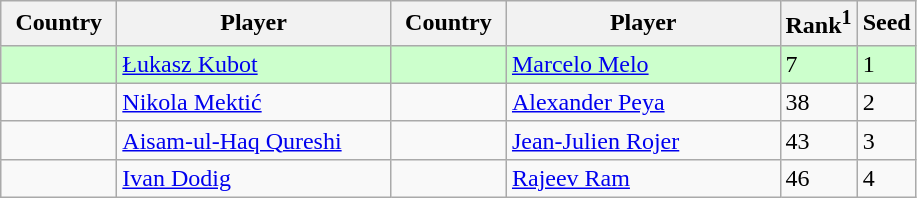<table class="sortable wikitable">
<tr>
<th width="70">Country</th>
<th width="175">Player</th>
<th width="70">Country</th>
<th width="175">Player</th>
<th>Rank<sup>1</sup></th>
<th>Seed</th>
</tr>
<tr style="background:#cfc;">
<td></td>
<td><a href='#'>Łukasz Kubot</a></td>
<td></td>
<td><a href='#'>Marcelo Melo</a></td>
<td>7</td>
<td>1</td>
</tr>
<tr>
<td></td>
<td><a href='#'>Nikola Mektić</a></td>
<td></td>
<td><a href='#'>Alexander Peya</a></td>
<td>38</td>
<td>2</td>
</tr>
<tr>
<td></td>
<td><a href='#'>Aisam-ul-Haq Qureshi</a></td>
<td></td>
<td><a href='#'>Jean-Julien Rojer</a></td>
<td>43</td>
<td>3</td>
</tr>
<tr>
<td></td>
<td><a href='#'>Ivan Dodig</a></td>
<td></td>
<td><a href='#'>Rajeev Ram</a></td>
<td>46</td>
<td>4</td>
</tr>
</table>
